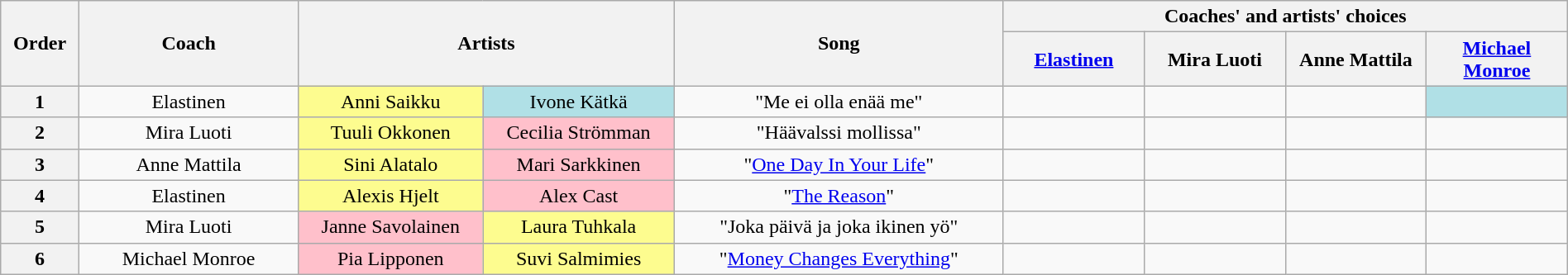<table class="wikitable" style="text-align:center; width:100%;">
<tr>
<th scope="col" style="width:05%;" rowspan=2>Order</th>
<th scope="col" style="width:14%;" rowspan=2>Coach</th>
<th scope="col" style="width:24%;" colspan=2 rowspan=2>Artists</th>
<th scope="col" style="width:21%;" rowspan=2>Song</th>
<th scope="col" style="width:36%;" colspan=4>Coaches' and artists' choices</th>
</tr>
<tr>
<th style="width:09%;"><a href='#'>Elastinen</a></th>
<th style="width:09%;">Mira Luoti</th>
<th style="width:09%;">Anne Mattila</th>
<th style="width:09%;"><a href='#'>Michael Monroe</a></th>
</tr>
<tr>
<th scope="col">1</th>
<td>Elastinen</td>
<td style="background:#fdfc8f; text-align:center;">Anni Saikku</td>
<td style="background:#B0E0E6; text-align:center;">Ivone Kätkä</td>
<td>"Me ei olla enää me"</td>
<td></td>
<td></td>
<td></td>
<td style="background:#b0e0e6;"><strong></strong></td>
</tr>
<tr>
<th scope="col">2</th>
<td>Mira Luoti</td>
<td style="background:#fdfc8f; text-align:center;">Tuuli Okkonen</td>
<td style="background:pink; text-align:center;">Cecilia Strömman</td>
<td>"Häävalssi mollissa"</td>
<td></td>
<td></td>
<td></td>
<td></td>
</tr>
<tr>
<th scope="col">3</th>
<td>Anne Mattila</td>
<td style="background:#fdfc8f; text-align:center;">Sini Alatalo</td>
<td style="background:pink; text-align:center;">Mari Sarkkinen</td>
<td>"<a href='#'>One Day In Your Life</a>"</td>
<td></td>
<td></td>
<td></td>
<td></td>
</tr>
<tr>
<th scope="col">4</th>
<td>Elastinen</td>
<td style="background:#fdfc8f; text-align:center;">Alexis Hjelt</td>
<td style="background:pink; text-align:center;">Alex Cast</td>
<td>"<a href='#'>The Reason</a>"</td>
<td></td>
<td></td>
<td></td>
<td></td>
</tr>
<tr>
<th scope="col">5</th>
<td>Mira Luoti</td>
<td style="background:pink; text-align:center;">Janne Savolainen</td>
<td style="background:#fdfc8f; text-align:center;">Laura Tuhkala</td>
<td>"Joka päivä ja joka ikinen yö"</td>
<td></td>
<td></td>
<td></td>
<td></td>
</tr>
<tr>
<th scope="col">6</th>
<td>Michael Monroe</td>
<td style="background:pink; text-align:center;">Pia Lipponen</td>
<td style="background:#fdfc8f; text-align:center;">Suvi Salmimies</td>
<td>"<a href='#'>Money Changes Everything</a>"</td>
<td></td>
<td></td>
<td></td>
<td></td>
</tr>
</table>
